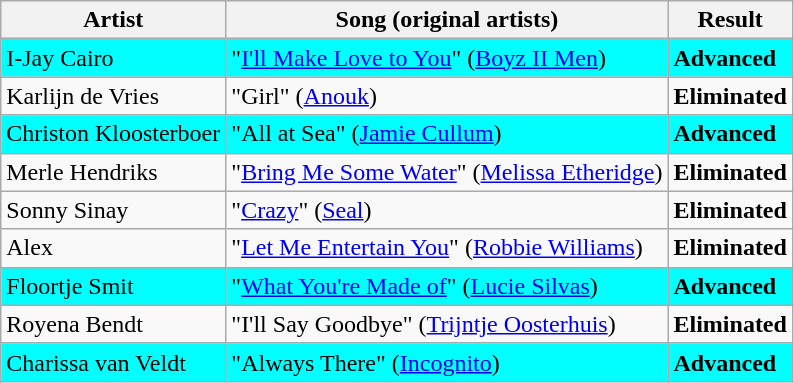<table class=wikitable>
<tr>
<th>Artist</th>
<th>Song (original artists)</th>
<th>Result</th>
</tr>
<tr style="background:cyan;">
<td>I-Jay Cairo</td>
<td>"<a href='#'>I'll Make Love to You</a>" (<a href='#'>Boyz II Men</a>)</td>
<td><strong>Advanced</strong></td>
</tr>
<tr>
<td>Karlijn de Vries</td>
<td>"Girl" (<a href='#'>Anouk</a>)</td>
<td><strong>Eliminated</strong></td>
</tr>
<tr style="background:cyan;">
<td>Christon Kloosterboer</td>
<td>"All at Sea" (<a href='#'>Jamie Cullum</a>)</td>
<td><strong>Advanced</strong></td>
</tr>
<tr>
<td>Merle Hendriks</td>
<td>"<a href='#'>Bring Me Some Water</a>" (<a href='#'>Melissa Etheridge</a>)</td>
<td><strong>Eliminated</strong></td>
</tr>
<tr>
<td>Sonny  Sinay</td>
<td>"<a href='#'>Crazy</a>" (<a href='#'>Seal</a>)</td>
<td><strong>Eliminated</strong></td>
</tr>
<tr>
<td>Alex</td>
<td>"<a href='#'>Let Me Entertain You</a>" (<a href='#'>Robbie Williams</a>)</td>
<td><strong>Eliminated</strong></td>
</tr>
<tr style="background:cyan;">
<td>Floortje Smit</td>
<td>"<a href='#'>What You're Made of</a>" (<a href='#'>Lucie Silvas</a>)</td>
<td><strong>Advanced</strong></td>
</tr>
<tr>
<td>Royena Bendt</td>
<td>"I'll Say Goodbye" (<a href='#'>Trijntje Oosterhuis</a>)</td>
<td><strong>Eliminated</strong></td>
</tr>
<tr style="background:cyan;">
<td>Charissa van Veldt</td>
<td>"Always There" (<a href='#'>Incognito</a>)</td>
<td><strong>Advanced</strong></td>
</tr>
</table>
